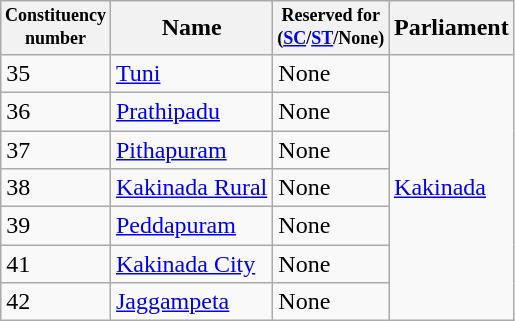<table class="wikitable sortable">
<tr>
<th width="50px" style="font-size:75%">Constituency number</th>
<th>Name</th>
<th style="font-size:75%">Reserved for<br>(<a href='#'>SC</a>/<a href='#'>ST</a>/None)</th>
<th>Parliament</th>
</tr>
<tr>
<td>35</td>
<td><a href='#'>Tuni</a></td>
<td>None</td>
<td rowspan="7"><a href='#'>Kakinada</a></td>
</tr>
<tr>
<td>36</td>
<td><a href='#'>Prathipadu</a></td>
<td>None</td>
</tr>
<tr>
<td>37</td>
<td><a href='#'>Pithapuram</a></td>
<td>None</td>
</tr>
<tr>
<td>38</td>
<td><a href='#'>Kakinada Rural</a></td>
<td>None</td>
</tr>
<tr>
<td>39</td>
<td><a href='#'>Peddapuram</a></td>
<td>None</td>
</tr>
<tr>
<td>41</td>
<td><a href='#'>Kakinada City</a></td>
<td>None</td>
</tr>
<tr>
<td>42</td>
<td><a href='#'>Jaggampeta</a></td>
<td>None</td>
</tr>
</table>
